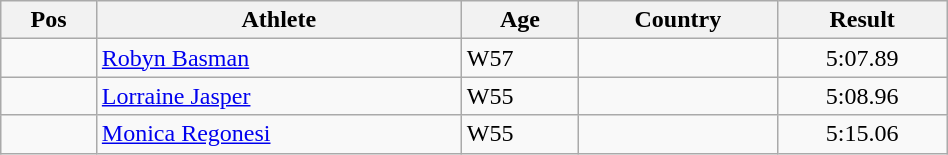<table class="wikitable"  style="text-align:center; width:50%;">
<tr>
<th>Pos</th>
<th>Athlete</th>
<th>Age</th>
<th>Country</th>
<th>Result</th>
</tr>
<tr>
<td align=center></td>
<td align=left><a href='#'>Robyn Basman</a></td>
<td align=left>W57</td>
<td align=left></td>
<td>5:07.89</td>
</tr>
<tr>
<td align=center></td>
<td align=left><a href='#'>Lorraine Jasper</a></td>
<td align=left>W55</td>
<td align=left></td>
<td>5:08.96</td>
</tr>
<tr>
<td align=center></td>
<td align=left><a href='#'>Monica Regonesi</a></td>
<td align=left>W55</td>
<td align=left></td>
<td>5:15.06</td>
</tr>
</table>
